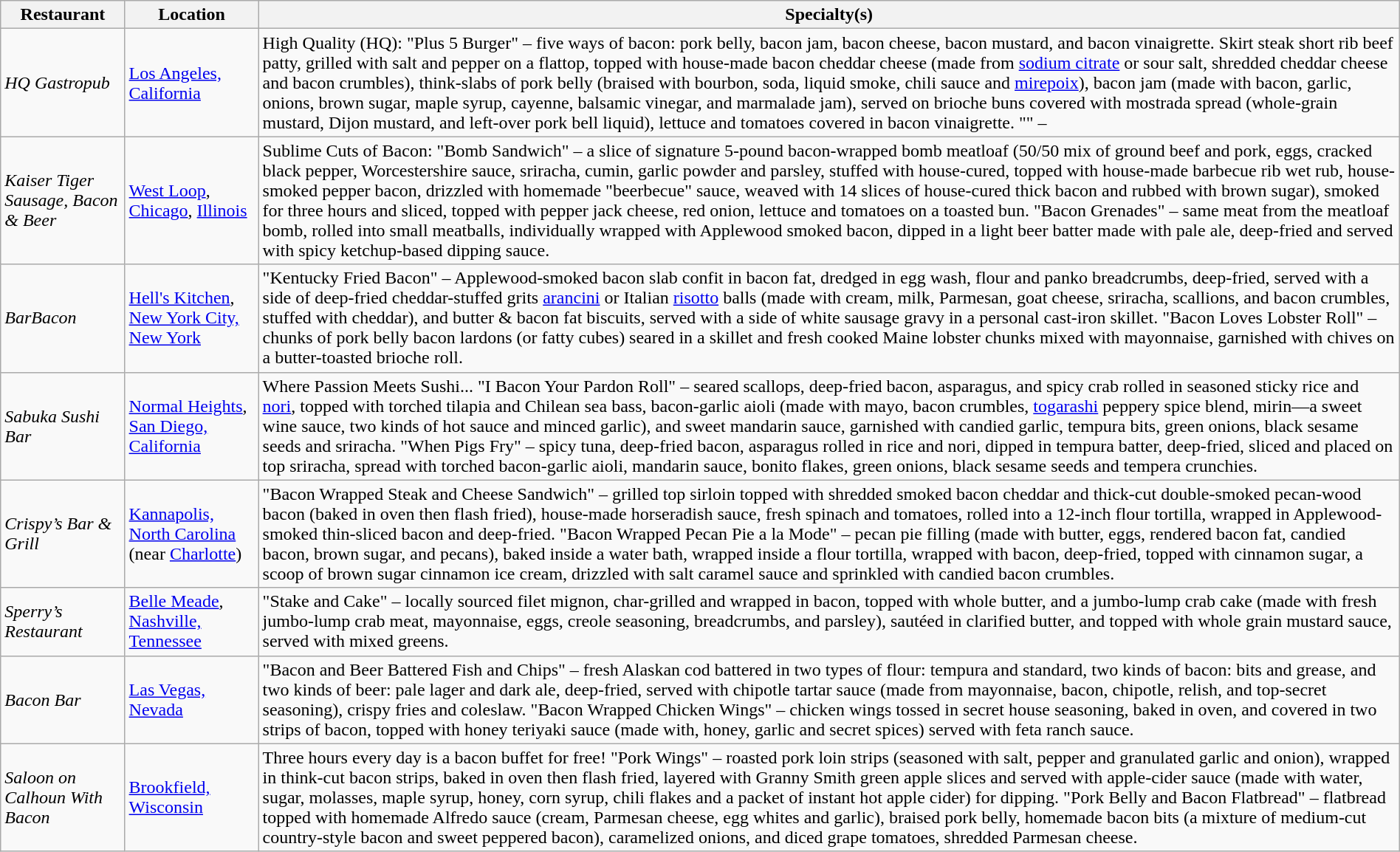<table class="wikitable" style="width:100%;">
<tr>
<th>Restaurant</th>
<th>Location</th>
<th>Specialty(s)</th>
</tr>
<tr>
<td><em>HQ Gastropub</em></td>
<td><a href='#'>Los Angeles, California</a></td>
<td>High Quality (HQ): "Plus 5 Burger" – five ways of bacon: pork belly, bacon jam, bacon cheese, bacon mustard, and bacon vinaigrette. Skirt steak short rib beef patty, grilled with salt and pepper on a flattop, topped with house-made bacon cheddar cheese (made from <a href='#'>sodium citrate</a> or sour salt, shredded cheddar cheese and bacon crumbles), think-slabs of pork belly (braised with bourbon, soda, liquid smoke, chili sauce and <a href='#'>mirepoix</a>), bacon jam (made with bacon, garlic, onions, brown sugar, maple syrup, cayenne, balsamic vinegar, and marmalade jam), served on brioche buns covered with mostrada spread (whole-grain mustard, Dijon mustard, and left-over pork bell liquid), lettuce and tomatoes covered in bacon vinaigrette. "" –</td>
</tr>
<tr>
<td><em>Kaiser Tiger Sausage, Bacon & Beer</em></td>
<td><a href='#'>West Loop</a>, <a href='#'>Chicago</a>, <a href='#'>Illinois</a></td>
<td>Sublime Cuts of Bacon: "Bomb Sandwich" – a slice of signature 5-pound bacon-wrapped bomb meatloaf (50/50 mix of ground beef and pork, eggs, cracked black pepper, Worcestershire sauce, sriracha, cumin, garlic powder and parsley, stuffed with house-cured, topped with house-made barbecue rib wet rub, house-smoked pepper bacon, drizzled with homemade "beerbecue" sauce, weaved with 14 slices of house-cured thick bacon and rubbed with brown sugar), smoked for three hours and sliced, topped with pepper jack cheese, red onion, lettuce and tomatoes on a toasted bun. "Bacon Grenades" – same meat from the meatloaf bomb, rolled into small meatballs, individually wrapped with Applewood smoked bacon, dipped in a light beer batter made with pale ale, deep-fried and served with spicy ketchup-based dipping sauce.</td>
</tr>
<tr>
<td><em>BarBacon</em></td>
<td><a href='#'>Hell's Kitchen</a>, <a href='#'>New York City, New York</a></td>
<td>"Kentucky Fried Bacon" – Applewood-smoked bacon slab confit in bacon fat, dredged in egg wash, flour and panko breadcrumbs, deep-fried, served with a side of deep-fried cheddar-stuffed grits <a href='#'>arancini</a> or Italian <a href='#'>risotto</a> balls (made with cream, milk, Parmesan, goat cheese, sriracha, scallions, and bacon crumbles, stuffed with cheddar), and butter & bacon fat biscuits, served with a side of white sausage gravy in a personal cast-iron skillet. "Bacon Loves Lobster Roll" – chunks of pork belly bacon lardons (or fatty cubes) seared in a skillet and fresh cooked Maine lobster chunks mixed with mayonnaise, garnished with chives on a butter-toasted brioche roll.</td>
</tr>
<tr>
<td><em>Sabuka Sushi Bar</em></td>
<td><a href='#'>Normal Heights</a>, <a href='#'>San Diego, California</a></td>
<td>Where Passion Meets Sushi... "I Bacon Your Pardon Roll" – seared scallops, deep-fried bacon, asparagus, and spicy crab rolled in seasoned sticky rice and <a href='#'>nori</a>, topped with torched tilapia and Chilean sea bass, bacon-garlic aioli (made with mayo, bacon crumbles, <a href='#'>togarashi</a> peppery spice blend, mirin—a sweet wine sauce, two kinds of hot sauce and minced garlic), and sweet mandarin sauce, garnished with candied garlic, tempura bits, green onions, black sesame seeds and sriracha. "When Pigs Fry" – spicy tuna, deep-fried bacon, asparagus rolled in rice and nori, dipped in tempura batter, deep-fried, sliced and placed on top sriracha, spread with torched bacon-garlic aioli, mandarin sauce, bonito flakes, green onions, black sesame seeds and tempera crunchies.</td>
</tr>
<tr>
<td><em>Crispy’s Bar & Grill</em></td>
<td><a href='#'>Kannapolis, North Carolina</a> (near <a href='#'>Charlotte</a>)</td>
<td>"Bacon Wrapped Steak and Cheese Sandwich" – grilled top sirloin topped with shredded smoked bacon cheddar and thick-cut double-smoked pecan-wood bacon (baked in oven then flash fried), house-made horseradish sauce, fresh spinach and tomatoes, rolled into a 12-inch flour tortilla, wrapped in Applewood-smoked thin-sliced bacon and deep-fried. "Bacon Wrapped Pecan Pie a la Mode" – pecan pie filling (made with butter, eggs, rendered bacon fat, candied bacon, brown sugar, and pecans), baked inside a water bath, wrapped inside a flour tortilla, wrapped with bacon, deep-fried, topped with cinnamon sugar, a scoop of brown sugar cinnamon ice cream, drizzled with salt caramel sauce and sprinkled with candied bacon crumbles.</td>
</tr>
<tr>
<td><em>Sperry’s Restaurant</em></td>
<td><a href='#'>Belle Meade</a>, <a href='#'>Nashville, Tennessee</a></td>
<td>"Stake and Cake" – locally sourced filet mignon, char-grilled and wrapped in bacon, topped with whole butter, and a jumbo-lump crab cake (made with fresh jumbo-lump crab meat, mayonnaise, eggs, creole seasoning, breadcrumbs, and parsley), sautéed in clarified butter, and topped with whole grain mustard sauce, served with mixed greens.</td>
</tr>
<tr>
<td><em>Bacon Bar</em></td>
<td><a href='#'>Las Vegas, Nevada</a></td>
<td>"Bacon and Beer Battered Fish and Chips" – fresh Alaskan cod battered in two types of flour: tempura and standard, two kinds of bacon: bits and grease, and two kinds of beer: pale lager and dark ale, deep-fried, served with chipotle tartar sauce (made from mayonnaise, bacon, chipotle, relish, and top-secret seasoning), crispy fries and coleslaw. "Bacon Wrapped Chicken Wings" – chicken wings tossed in secret house seasoning, baked in oven, and covered in two strips of bacon, topped with honey teriyaki sauce (made with, honey, garlic and secret spices) served with feta ranch sauce.</td>
</tr>
<tr>
<td><em>Saloon on Calhoun With Bacon</em></td>
<td><a href='#'>Brookfield, Wisconsin</a></td>
<td>Three hours every day is a bacon buffet for free! "Pork Wings" – roasted pork loin strips (seasoned with salt, pepper and granulated garlic and onion), wrapped in think-cut bacon strips, baked in oven then flash fried, layered with Granny Smith green apple slices and served with apple-cider sauce (made with water, sugar, molasses, maple syrup, honey, corn syrup, chili flakes and a packet of instant hot apple cider) for dipping. "Pork Belly and Bacon Flatbread" – flatbread topped with homemade Alfredo sauce (cream, Parmesan cheese, egg whites and garlic), braised pork belly, homemade bacon bits (a mixture of medium-cut country-style bacon and sweet peppered bacon), caramelized onions, and diced grape tomatoes, shredded Parmesan cheese.</td>
</tr>
</table>
